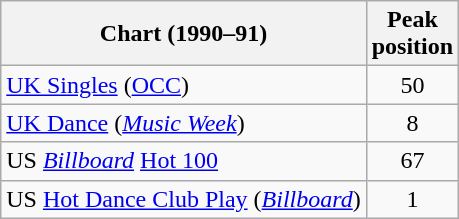<table class="wikitable sortable">
<tr>
<th>Chart (1990–91)</th>
<th>Peak<br>position</th>
</tr>
<tr>
<td><a href='#'>UK Singles</a> (<a href='#'>OCC</a>)</td>
<td align="center">50</td>
</tr>
<tr>
<td><a href='#'>UK Dance</a> (<em><a href='#'>Music Week</a></em>)</td>
<td align="center">8</td>
</tr>
<tr>
<td>US <em><a href='#'>Billboard</a></em> <a href='#'>Hot 100</a></td>
<td align="center">67</td>
</tr>
<tr>
<td>US <a href='#'>Hot Dance Club Play</a> (<em><a href='#'>Billboard</a></em>)</td>
<td align="center">1</td>
</tr>
</table>
